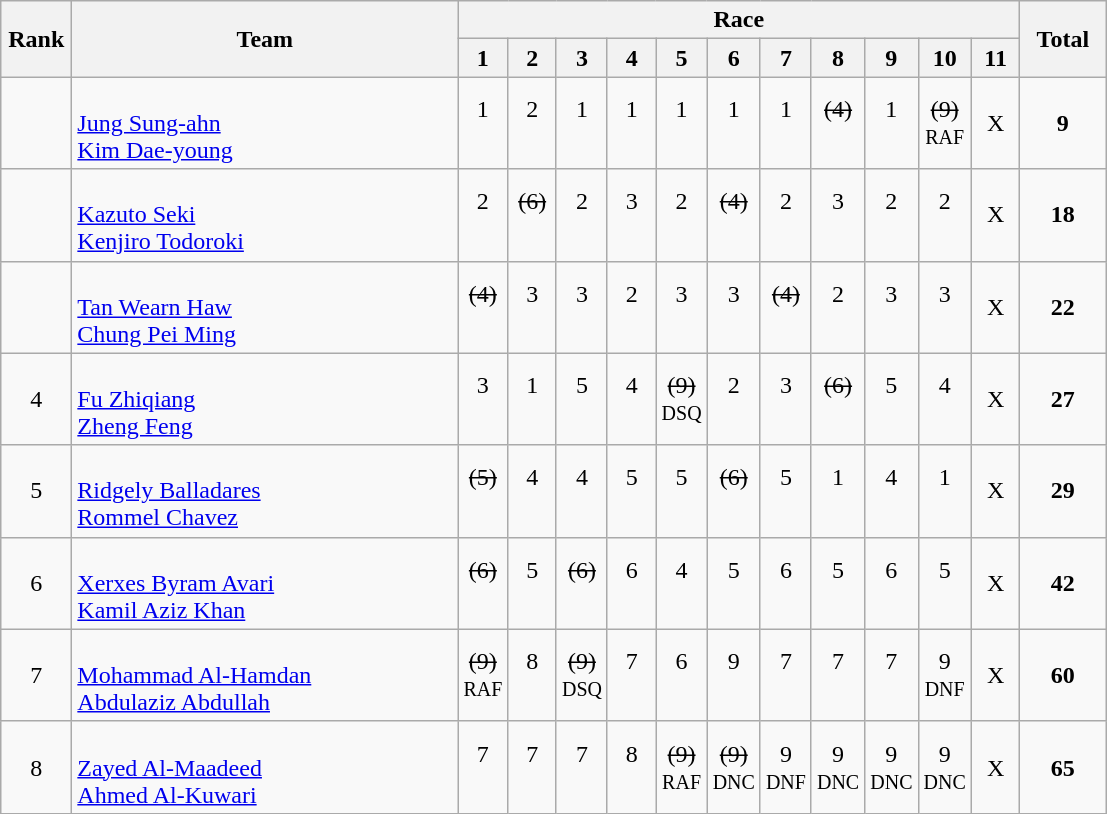<table | class="wikitable" style="text-align:center">
<tr>
<th rowspan="2" width=40>Rank</th>
<th rowspan="2" width=250>Team</th>
<th colspan="11">Race</th>
<th rowspan="2" width=50>Total</th>
</tr>
<tr>
<th width=25>1</th>
<th width=25>2</th>
<th width=25>3</th>
<th width=25>4</th>
<th width=25>5</th>
<th width=25>6</th>
<th width=25>7</th>
<th width=25>8</th>
<th width=25>9</th>
<th width=25>10</th>
<th width=25>11</th>
</tr>
<tr>
<td></td>
<td align=left><br><a href='#'>Jung Sung-ahn</a><br><a href='#'>Kim Dae-young</a></td>
<td>1<br> </td>
<td>2<br> </td>
<td>1<br> </td>
<td>1<br> </td>
<td>1<br> </td>
<td>1<br> </td>
<td>1<br> </td>
<td><s>(4)</s><br> </td>
<td>1<br> </td>
<td><s>(9)</s><br><small>RAF</small></td>
<td>X</td>
<td><strong>9</strong></td>
</tr>
<tr>
<td></td>
<td align=left><br><a href='#'>Kazuto Seki</a><br><a href='#'>Kenjiro Todoroki</a></td>
<td>2<br> </td>
<td><s>(6)</s><br> </td>
<td>2<br> </td>
<td>3<br> </td>
<td>2<br> </td>
<td><s>(4)</s><br> </td>
<td>2<br> </td>
<td>3<br> </td>
<td>2<br> </td>
<td>2<br> </td>
<td>X</td>
<td><strong>18</strong></td>
</tr>
<tr>
<td></td>
<td align=left><br><a href='#'>Tan Wearn Haw</a><br><a href='#'>Chung Pei Ming</a></td>
<td><s>(4)</s><br> </td>
<td>3<br> </td>
<td>3<br> </td>
<td>2<br> </td>
<td>3<br> </td>
<td>3<br> </td>
<td><s>(4)</s><br> </td>
<td>2<br> </td>
<td>3<br> </td>
<td>3<br> </td>
<td>X</td>
<td><strong>22</strong></td>
</tr>
<tr>
<td>4</td>
<td align=left><br><a href='#'>Fu Zhiqiang</a><br><a href='#'>Zheng Feng</a></td>
<td>3<br> </td>
<td>1<br> </td>
<td>5<br> </td>
<td>4<br> </td>
<td><s>(9)</s><br><small>DSQ</small></td>
<td>2<br> </td>
<td>3<br> </td>
<td><s>(6)</s><br> </td>
<td>5<br> </td>
<td>4<br> </td>
<td>X</td>
<td><strong>27</strong></td>
</tr>
<tr>
<td>5</td>
<td align=left><br><a href='#'>Ridgely Balladares</a><br><a href='#'>Rommel Chavez</a></td>
<td><s>(5)</s><br> </td>
<td>4<br> </td>
<td>4<br> </td>
<td>5<br> </td>
<td>5<br> </td>
<td><s>(6)</s><br> </td>
<td>5<br> </td>
<td>1<br> </td>
<td>4<br> </td>
<td>1<br> </td>
<td>X</td>
<td><strong>29</strong></td>
</tr>
<tr>
<td>6</td>
<td align=left><br><a href='#'>Xerxes Byram Avari</a><br><a href='#'>Kamil Aziz Khan</a></td>
<td><s>(6)</s><br> </td>
<td>5<br> </td>
<td><s>(6)</s><br> </td>
<td>6<br> </td>
<td>4<br> </td>
<td>5<br> </td>
<td>6<br> </td>
<td>5<br> </td>
<td>6<br> </td>
<td>5<br> </td>
<td>X</td>
<td><strong>42</strong></td>
</tr>
<tr>
<td>7</td>
<td align=left><br><a href='#'>Mohammad Al-Hamdan</a><br><a href='#'>Abdulaziz Abdullah</a></td>
<td><s>(9)</s><br><small>RAF</small></td>
<td>8<br> </td>
<td><s>(9)</s><br><small>DSQ</small></td>
<td>7<br> </td>
<td>6<br> </td>
<td>9<br> </td>
<td>7<br> </td>
<td>7<br> </td>
<td>7<br> </td>
<td>9<br><small>DNF</small></td>
<td>X</td>
<td><strong>60</strong></td>
</tr>
<tr>
<td>8</td>
<td align=left><br><a href='#'>Zayed Al-Maadeed</a><br><a href='#'>Ahmed Al-Kuwari</a></td>
<td>7<br> </td>
<td>7<br> </td>
<td>7<br> </td>
<td>8<br> </td>
<td><s>(9)</s><br><small>RAF</small></td>
<td><s>(9)</s><br><small>DNC</small></td>
<td>9<br><small>DNF</small></td>
<td>9<br><small>DNC</small></td>
<td>9<br><small>DNC</small></td>
<td>9<br><small>DNC</small></td>
<td>X</td>
<td><strong>65</strong></td>
</tr>
</table>
